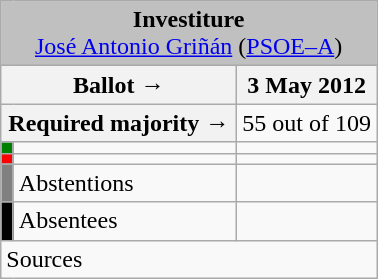<table class="wikitable" style="text-align:center;">
<tr>
<td colspan="3" align="center" bgcolor="#C0C0C0"><strong>Investiture</strong><br><a href='#'>José Antonio Griñán</a> (<a href='#'>PSOE–A</a>)</td>
</tr>
<tr>
<th colspan="2" width="150px">Ballot →</th>
<th>3 May 2012</th>
</tr>
<tr>
<th colspan="2">Required majority →</th>
<td>55 out of 109 </td>
</tr>
<tr>
<th width="1px" style="background:green;"></th>
<td align="left"></td>
<td></td>
</tr>
<tr>
<th style="color:inherit;background:red;"></th>
<td align="left"></td>
<td></td>
</tr>
<tr>
<th style="color:inherit;background:gray;"></th>
<td align="left"><span>Abstentions</span></td>
<td></td>
</tr>
<tr>
<th style="color:inherit;background:black;"></th>
<td align="left"><span>Absentees</span></td>
<td></td>
</tr>
<tr>
<td align="left" colspan="3">Sources</td>
</tr>
</table>
